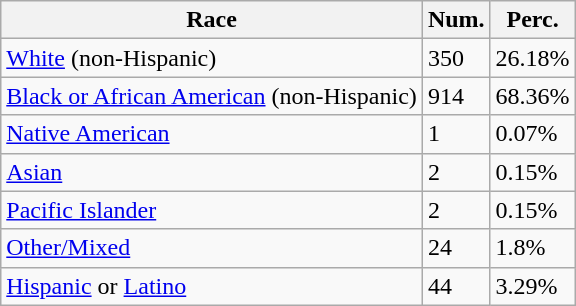<table class="wikitable">
<tr>
<th>Race</th>
<th>Num.</th>
<th>Perc.</th>
</tr>
<tr>
<td><a href='#'>White</a> (non-Hispanic)</td>
<td>350</td>
<td>26.18%</td>
</tr>
<tr>
<td><a href='#'>Black or African American</a> (non-Hispanic)</td>
<td>914</td>
<td>68.36%</td>
</tr>
<tr>
<td><a href='#'>Native American</a></td>
<td>1</td>
<td>0.07%</td>
</tr>
<tr>
<td><a href='#'>Asian</a></td>
<td>2</td>
<td>0.15%</td>
</tr>
<tr>
<td><a href='#'>Pacific Islander</a></td>
<td>2</td>
<td>0.15%</td>
</tr>
<tr>
<td><a href='#'>Other/Mixed</a></td>
<td>24</td>
<td>1.8%</td>
</tr>
<tr>
<td><a href='#'>Hispanic</a> or <a href='#'>Latino</a></td>
<td>44</td>
<td>3.29%</td>
</tr>
</table>
